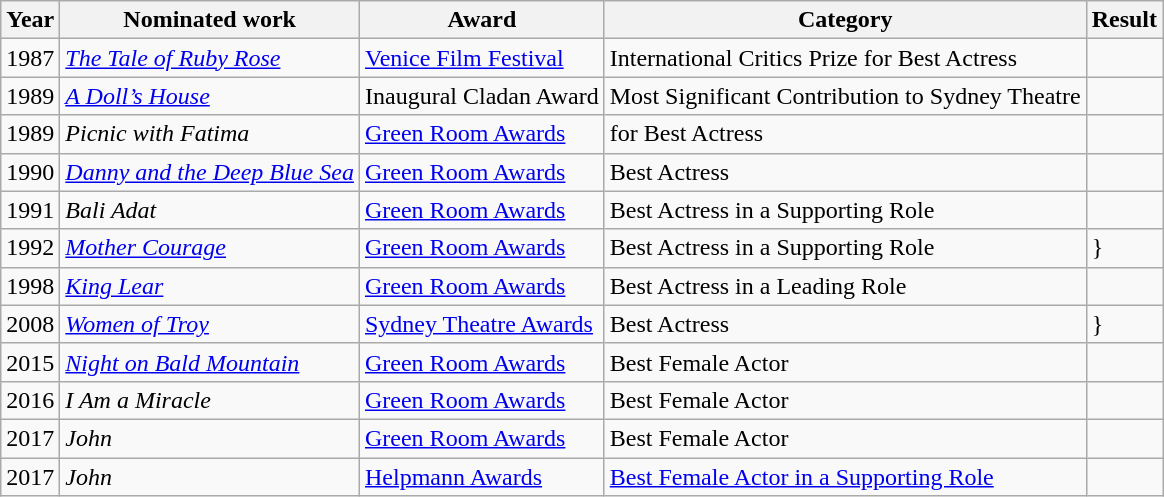<table class="wikitable sortable">
<tr>
<th>Year</th>
<th>Nominated work</th>
<th>Award</th>
<th>Category</th>
<th>Result</th>
</tr>
<tr>
<td>1987</td>
<td><em><a href='#'>The Tale of Ruby Rose</a></em></td>
<td><a href='#'>Venice Film Festival</a></td>
<td>International Critics Prize for Best Actress</td>
<td></td>
</tr>
<tr>
<td>1989</td>
<td><em><a href='#'>A Doll’s House</a></em></td>
<td>Inaugural Cladan Award</td>
<td>Most Significant Contribution to Sydney Theatre</td>
<td></td>
</tr>
<tr>
<td>1989</td>
<td><em>Picnic with Fatima</em></td>
<td><a href='#'>Green Room Awards</a></td>
<td>for Best Actress</td>
<td></td>
</tr>
<tr>
<td>1990</td>
<td><em><a href='#'>Danny and the Deep Blue Sea</a></em></td>
<td><a href='#'>Green Room Awards</a></td>
<td>Best Actress</td>
<td></td>
</tr>
<tr>
<td>1991</td>
<td><em>Bali Adat</em></td>
<td><a href='#'>Green Room Awards</a></td>
<td>Best Actress in a Supporting Role</td>
<td></td>
</tr>
<tr>
<td>1992</td>
<td><em><a href='#'>Mother Courage</a></em></td>
<td><a href='#'>Green Room Awards</a></td>
<td>Best Actress in a Supporting Role</td>
<td>}</td>
</tr>
<tr>
<td>1998</td>
<td><em><a href='#'>King Lear</a></em></td>
<td><a href='#'>Green Room Awards</a></td>
<td>Best Actress in a Leading Role</td>
<td></td>
</tr>
<tr>
<td>2008</td>
<td><em><a href='#'>Women of Troy</a></em></td>
<td><a href='#'>Sydney Theatre Awards</a></td>
<td>Best Actress</td>
<td>}</td>
</tr>
<tr>
<td>2015</td>
<td><em><a href='#'>Night on Bald Mountain</a></em></td>
<td><a href='#'>Green Room Awards</a></td>
<td>Best Female Actor</td>
<td></td>
</tr>
<tr>
<td>2016</td>
<td><em>I Am a Miracle</em></td>
<td><a href='#'>Green Room Awards</a></td>
<td>Best Female Actor</td>
<td></td>
</tr>
<tr>
<td>2017</td>
<td><em>John</em></td>
<td><a href='#'>Green Room Awards</a></td>
<td>Best Female Actor</td>
<td></td>
</tr>
<tr>
<td>2017</td>
<td><em>John</em></td>
<td><a href='#'>Helpmann Awards</a></td>
<td><a href='#'>Best Female Actor in a Supporting Role</a></td>
<td></td>
</tr>
</table>
